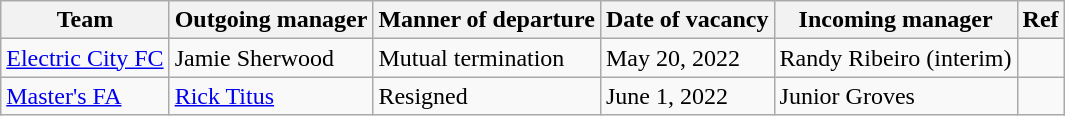<table class="wikitable sortable">
<tr>
<th>Team</th>
<th width-150>Outgoing manager</th>
<th>Manner of departure</th>
<th>Date of vacancy</th>
<th>Incoming manager</th>
<th>Ref</th>
</tr>
<tr>
<td><a href='#'>Electric City FC</a></td>
<td>Jamie Sherwood</td>
<td>Mutual termination</td>
<td>May 20, 2022</td>
<td>Randy Ribeiro (interim)</td>
<td></td>
</tr>
<tr>
<td><a href='#'>Master's FA</a></td>
<td><a href='#'>Rick Titus</a></td>
<td>Resigned</td>
<td>June 1, 2022</td>
<td>Junior Groves</td>
<td></td>
</tr>
</table>
